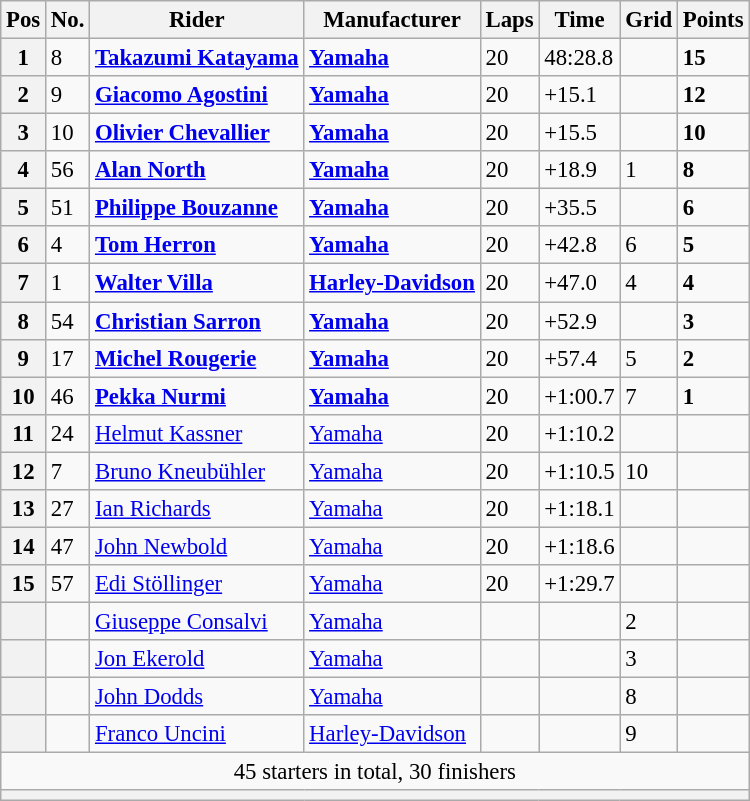<table class="wikitable" style="font-size: 95%;">
<tr>
<th>Pos</th>
<th>No.</th>
<th>Rider</th>
<th>Manufacturer</th>
<th>Laps</th>
<th>Time</th>
<th>Grid</th>
<th>Points</th>
</tr>
<tr>
<th>1</th>
<td>8</td>
<td> <strong><a href='#'>Takazumi Katayama</a></strong></td>
<td><strong><a href='#'>Yamaha</a></strong></td>
<td>20</td>
<td>48:28.8</td>
<td></td>
<td><strong>15</strong></td>
</tr>
<tr>
<th>2</th>
<td>9</td>
<td> <strong><a href='#'>Giacomo Agostini</a></strong></td>
<td><strong><a href='#'>Yamaha</a></strong></td>
<td>20</td>
<td>+15.1</td>
<td></td>
<td><strong>12</strong></td>
</tr>
<tr>
<th>3</th>
<td>10</td>
<td> <strong><a href='#'>Olivier Chevallier</a></strong></td>
<td><strong><a href='#'>Yamaha</a></strong></td>
<td>20</td>
<td>+15.5</td>
<td></td>
<td><strong>10</strong></td>
</tr>
<tr>
<th>4</th>
<td>56</td>
<td> <strong><a href='#'>Alan North</a></strong></td>
<td><strong><a href='#'>Yamaha</a></strong></td>
<td>20</td>
<td>+18.9</td>
<td>1</td>
<td><strong>8</strong></td>
</tr>
<tr>
<th>5</th>
<td>51</td>
<td> <strong><a href='#'>Philippe Bouzanne</a></strong></td>
<td><strong><a href='#'>Yamaha</a></strong></td>
<td>20</td>
<td>+35.5</td>
<td></td>
<td><strong>6</strong></td>
</tr>
<tr>
<th>6</th>
<td>4</td>
<td> <strong><a href='#'>Tom Herron</a></strong></td>
<td><strong><a href='#'>Yamaha</a></strong></td>
<td>20</td>
<td>+42.8</td>
<td>6</td>
<td><strong>5</strong></td>
</tr>
<tr>
<th>7</th>
<td>1</td>
<td> <strong><a href='#'>Walter Villa</a></strong></td>
<td><strong><a href='#'>Harley-Davidson</a></strong></td>
<td>20</td>
<td>+47.0</td>
<td>4</td>
<td><strong>4</strong></td>
</tr>
<tr>
<th>8</th>
<td>54</td>
<td> <strong><a href='#'>Christian Sarron</a></strong></td>
<td><strong><a href='#'>Yamaha</a></strong></td>
<td>20</td>
<td>+52.9</td>
<td></td>
<td><strong>3</strong></td>
</tr>
<tr>
<th>9</th>
<td>17</td>
<td> <strong><a href='#'>Michel Rougerie</a></strong></td>
<td><strong><a href='#'>Yamaha</a></strong></td>
<td>20</td>
<td>+57.4</td>
<td>5</td>
<td><strong>2</strong></td>
</tr>
<tr>
<th>10</th>
<td>46</td>
<td> <strong><a href='#'>Pekka Nurmi</a></strong></td>
<td><strong><a href='#'>Yamaha</a></strong></td>
<td>20</td>
<td>+1:00.7</td>
<td>7</td>
<td><strong>1</strong></td>
</tr>
<tr>
<th>11</th>
<td>24</td>
<td> <a href='#'>Helmut Kassner</a></td>
<td><a href='#'>Yamaha</a></td>
<td>20</td>
<td>+1:10.2</td>
<td></td>
<td></td>
</tr>
<tr>
<th>12</th>
<td>7</td>
<td> <a href='#'>Bruno Kneubühler</a></td>
<td><a href='#'>Yamaha</a></td>
<td>20</td>
<td>+1:10.5</td>
<td>10</td>
<td></td>
</tr>
<tr>
<th>13</th>
<td>27</td>
<td> <a href='#'>Ian Richards</a></td>
<td><a href='#'>Yamaha</a></td>
<td>20</td>
<td>+1:18.1</td>
<td></td>
<td></td>
</tr>
<tr>
<th>14</th>
<td>47</td>
<td> <a href='#'>John Newbold</a></td>
<td><a href='#'>Yamaha</a></td>
<td>20</td>
<td>+1:18.6</td>
<td></td>
<td></td>
</tr>
<tr>
<th>15</th>
<td>57</td>
<td> <a href='#'>Edi Stöllinger</a></td>
<td><a href='#'>Yamaha</a></td>
<td>20</td>
<td>+1:29.7</td>
<td></td>
<td></td>
</tr>
<tr>
<th></th>
<td></td>
<td> <a href='#'>Giuseppe Consalvi</a></td>
<td><a href='#'>Yamaha</a></td>
<td></td>
<td></td>
<td>2</td>
<td></td>
</tr>
<tr>
<th></th>
<td></td>
<td> <a href='#'>Jon Ekerold</a></td>
<td><a href='#'>Yamaha</a></td>
<td></td>
<td></td>
<td>3</td>
<td></td>
</tr>
<tr>
<th></th>
<td></td>
<td> <a href='#'>John Dodds</a></td>
<td><a href='#'>Yamaha</a></td>
<td></td>
<td></td>
<td>8</td>
<td></td>
</tr>
<tr>
<th></th>
<td></td>
<td> <a href='#'>Franco Uncini</a></td>
<td><a href='#'>Harley-Davidson</a></td>
<td></td>
<td></td>
<td>9</td>
<td></td>
</tr>
<tr>
<td colspan=8 align=center>45 starters in total, 30 finishers</td>
</tr>
<tr>
<th colspan=8></th>
</tr>
</table>
